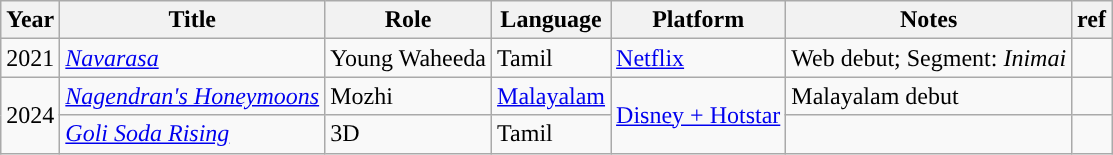<table class="wikitable">
<tr>
<th>Year</th>
<th>Title</th>
<th>Role</th>
<th>Language</th>
<th>Platform</th>
<th>Notes</th>
<th>ref</th>
</tr>
<tr>
<td>2021</td>
<td><em><a href='#'>Navarasa</a></em></td>
<td>Young Waheeda</td>
<td>Tamil</td>
<td><a href='#'>Netflix</a></td>
<td>Web debut; Segment: <em>Inimai</em></td>
<td></td>
</tr>
<tr>
<td rowspan="2">2024</td>
<td><em><a href='#'>Nagendran's Honeymoons</a></em></td>
<td>Mozhi</td>
<td><a href='#'> Malayalam</a></td>
<td rowspan="2"><a href='#'>Disney + Hotstar</a></td>
<td>Malayalam debut</td>
<td></td>
</tr>
<tr>
<td><em><a href='#'>Goli Soda Rising </a></em></td>
<td>3D</td>
<td>Tamil</td>
<td></td>
<td></td>
</tr>
</table>
